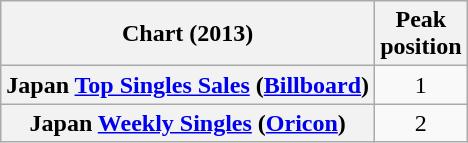<table class="wikitable sortable plainrowheaders" style="text-align:center">
<tr>
<th scope="col">Chart (2013)</th>
<th scope="col">Peak<br>position</th>
</tr>
<tr>
<th scope="row">Japan <a href='#'>Top Singles Sales</a> (<a href='#'>Billboard</a>)</th>
<td>1</td>
</tr>
<tr>
<th scope="row">Japan <a href='#'>Weekly Singles</a> (<a href='#'>Oricon</a>)</th>
<td>2</td>
</tr>
</table>
